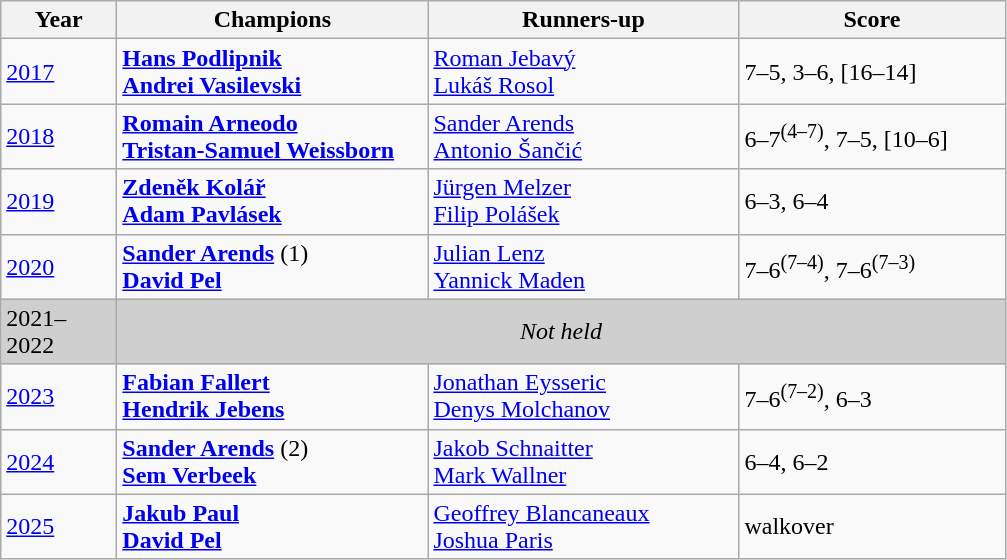<table class="wikitable">
<tr>
<th style="width:70px">Year</th>
<th style="width:200px">Champions</th>
<th style="width:200px">Runners-up</th>
<th style="width:170px" class="unsortable">Score</th>
</tr>
<tr>
<td><a href='#'>2017</a></td>
<td> <strong><a href='#'>Hans Podlipnik</a></strong><br> <strong><a href='#'>Andrei Vasilevski</a></strong></td>
<td> <a href='#'>Roman Jebavý</a><br> <a href='#'>Lukáš Rosol</a></td>
<td>7–5, 3–6, [16–14]</td>
</tr>
<tr>
<td><a href='#'>2018</a></td>
<td> <strong><a href='#'>Romain Arneodo</a></strong><br> <strong><a href='#'>Tristan-Samuel Weissborn</a></strong></td>
<td> <a href='#'>Sander Arends</a><br> <a href='#'>Antonio Šančić</a></td>
<td>6–7<sup>(4–7)</sup>, 7–5, [10–6]</td>
</tr>
<tr>
<td><a href='#'>2019</a></td>
<td> <strong><a href='#'>Zdeněk Kolář</a></strong><br> <strong><a href='#'>Adam Pavlásek</a></strong></td>
<td> <a href='#'>Jürgen Melzer</a><br> <a href='#'>Filip Polášek</a></td>
<td>6–3, 6–4</td>
</tr>
<tr>
<td><a href='#'>2020</a></td>
<td> <strong><a href='#'>Sander Arends</a></strong> (1)<br> <strong><a href='#'>David Pel</a></strong></td>
<td> <a href='#'>Julian Lenz</a><br> <a href='#'>Yannick Maden</a></td>
<td>7–6<sup>(7–4)</sup>, 7–6<sup>(7–3)</sup></td>
</tr>
<tr>
<td style="background:#cfcfcf">2021–<br>2022</td>
<td colspan=3 align=center style="background:#cfcfcf"><em>Not held</em></td>
</tr>
<tr>
<td><a href='#'>2023</a></td>
<td> <strong><a href='#'>Fabian Fallert</a></strong><br> <strong><a href='#'>Hendrik Jebens</a></strong></td>
<td> <a href='#'>Jonathan Eysseric</a><br> <a href='#'>Denys Molchanov</a></td>
<td>7–6<sup>(7–2)</sup>, 6–3</td>
</tr>
<tr>
<td><a href='#'>2024</a></td>
<td> <strong><a href='#'>Sander Arends</a></strong> (2)<br> <strong><a href='#'>Sem Verbeek</a></strong></td>
<td> <a href='#'>Jakob Schnaitter</a><br> <a href='#'>Mark Wallner</a></td>
<td>6–4, 6–2</td>
</tr>
<tr>
<td><a href='#'>2025</a></td>
<td> <strong><a href='#'>Jakub Paul</a></strong><br> <strong><a href='#'>David Pel</a></strong></td>
<td> <a href='#'>Geoffrey Blancaneaux</a><br> <a href='#'>Joshua Paris</a></td>
<td>walkover</td>
</tr>
</table>
